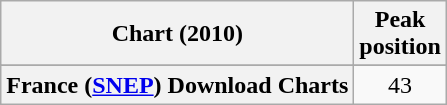<table class="wikitable sortable plainrowheaders">
<tr>
<th scope="col">Chart (2010)</th>
<th scope="col">Peak<br>position</th>
</tr>
<tr>
</tr>
<tr>
<th scope="row">France (<a href='#'>SNEP</a>) Download Charts</th>
<td style="text-align:center;">43</td>
</tr>
</table>
